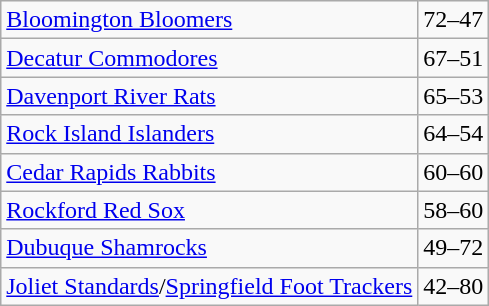<table class="wikitable">
<tr>
<td><a href='#'>Bloomington Bloomers</a></td>
<td>72–47</td>
</tr>
<tr>
<td><a href='#'>Decatur Commodores</a></td>
<td>67–51</td>
</tr>
<tr>
<td><a href='#'>Davenport River Rats</a></td>
<td>65–53</td>
</tr>
<tr>
<td><a href='#'>Rock Island Islanders</a></td>
<td>64–54</td>
</tr>
<tr>
<td><a href='#'>Cedar Rapids Rabbits</a></td>
<td>60–60</td>
</tr>
<tr>
<td><a href='#'>Rockford Red Sox</a></td>
<td>58–60</td>
</tr>
<tr>
<td><a href='#'>Dubuque Shamrocks</a></td>
<td>49–72</td>
</tr>
<tr>
<td><a href='#'>Joliet Standards</a>/<a href='#'>Springfield Foot Trackers</a></td>
<td>42–80</td>
</tr>
</table>
